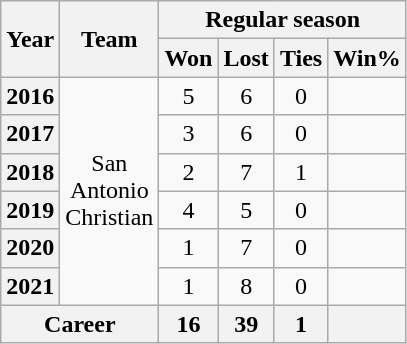<table class="wikitable" style="text-align:center;">
<tr>
<th rowspan="2">Year</th>
<th rowspan="2">Team</th>
<th colspan="4">Regular season</th>
</tr>
<tr>
<th>Won</th>
<th>Lost</th>
<th>Ties</th>
<th>Win%</th>
</tr>
<tr>
<th>2016</th>
<td rowspan="6">San <br> Antonio <br> Christian</td>
<td>5</td>
<td>6</td>
<td>0</td>
<td></td>
</tr>
<tr>
<th>2017</th>
<td>3</td>
<td>6</td>
<td>0</td>
<td></td>
</tr>
<tr>
<th>2018</th>
<td>2</td>
<td>7</td>
<td>1</td>
<td></td>
</tr>
<tr>
<th>2019</th>
<td>4</td>
<td>5</td>
<td>0</td>
<td></td>
</tr>
<tr>
<th>2020</th>
<td>1</td>
<td>7</td>
<td>0</td>
<td></td>
</tr>
<tr>
<th>2021</th>
<td>1</td>
<td>8</td>
<td>0</td>
<td></td>
</tr>
<tr>
<th colspan="2">Career</th>
<th>16</th>
<th>39</th>
<th>1</th>
<th></th>
</tr>
</table>
